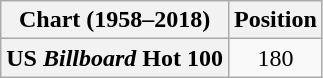<table class="wikitable plainrowheaders">
<tr>
<th scope="col">Chart (1958–2018)</th>
<th scope="col">Position</th>
</tr>
<tr>
<th scope="row">US <em>Billboard</em> Hot 100</th>
<td style="text-align:center;">180</td>
</tr>
</table>
